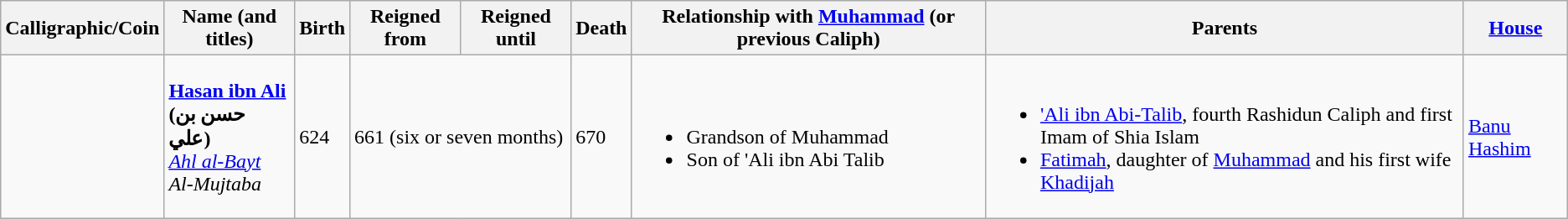<table class="wikitable">
<tr>
<th>Calligraphic/Coin</th>
<th>Name (and titles)</th>
<th>Birth</th>
<th>Reigned from</th>
<th>Reigned until</th>
<th>Death</th>
<th>Relationship with <a href='#'>Muhammad</a> (or previous Caliph)</th>
<th>Parents</th>
<th><a href='#'>House</a></th>
</tr>
<tr>
<td><br></td>
<td><strong><a href='#'>Hasan ibn Ali</a><br>(حسن بن علي)</strong><br><em><a href='#'>Ahl al-Bayt</a></em><br><em>Al-Mujtaba</em></td>
<td>624</td>
<td colspan=2>661 (six or seven months)</td>
<td>670</td>
<td><br><ul><li>Grandson of Muhammad</li><li>Son of 'Ali ibn Abi Talib</li></ul></td>
<td><br><ul><li><a href='#'>'Ali ibn Abi-Talib</a>, fourth Rashidun Caliph and first Imam of Shia Islam</li><li><a href='#'>Fatimah</a>, daughter of <a href='#'>Muhammad</a> and his first wife <a href='#'>Khadijah</a></li></ul></td>
<td><a href='#'>Banu Hashim</a></td>
</tr>
</table>
